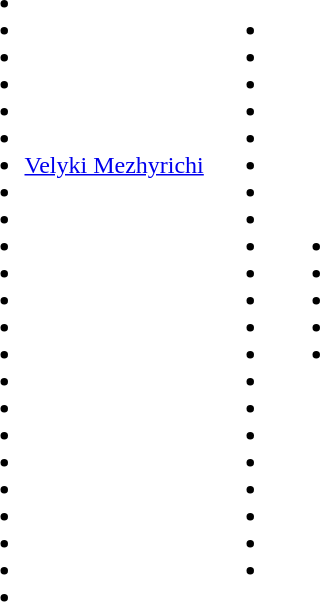<table>
<tr>
<td><br><ul><li> </li><li> </li><li></li><li></li><li></li><li></li><li><a href='#'>Velyki Mezhyrichi</a> </li><li> </li><li></li><li></li><li></li><li></li><li></li><li></li><li></li><li></li><li></li><li></li><li></li><li></li><li></li><li></li><li></li></ul></td>
<td><br><ul><li></li><li></li><li></li><li></li><li></li><li></li><li></li><li></li><li></li><li></li><li></li><li></li><li></li><li></li><li></li><li></li><li></li><li></li><li></li><li></li><li></li></ul></td>
<td><br><ul><li></li><li></li><li></li><li></li><li></li></ul></td>
</tr>
</table>
